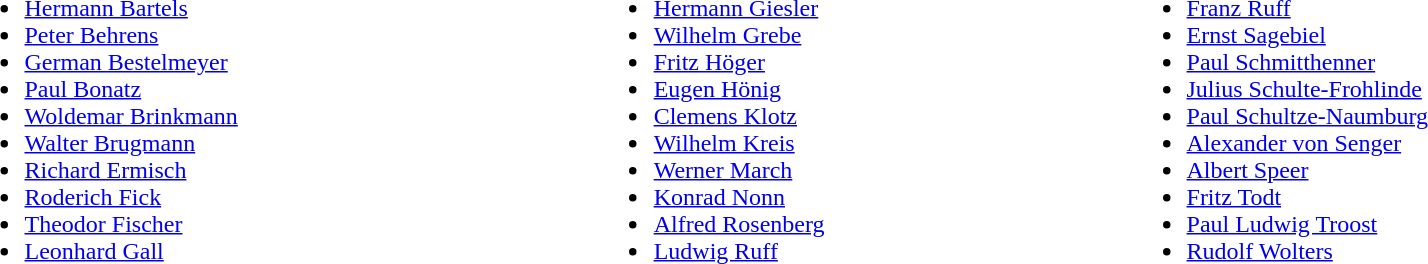<table width="98%">
<tr>
<td valign="top"><br><ul><li><a href='#'>Hermann Bartels</a></li><li><a href='#'>Peter Behrens</a></li><li><a href='#'>German Bestelmeyer</a></li><li><a href='#'>Paul Bonatz</a></li><li><a href='#'>Woldemar Brinkmann</a></li><li><a href='#'>Walter Brugmann</a></li><li><a href='#'>Richard Ermisch</a></li><li><a href='#'>Roderich Fick</a></li><li><a href='#'>Theodor Fischer</a></li><li><a href='#'>Leonhard Gall</a></li></ul></td>
<td valign="top"><br><ul><li><a href='#'>Hermann Giesler</a></li><li><a href='#'>Wilhelm Grebe</a></li><li><a href='#'>Fritz Höger</a></li><li><a href='#'>Eugen Hönig</a></li><li><a href='#'>Clemens Klotz</a></li><li><a href='#'>Wilhelm Kreis</a></li><li><a href='#'>Werner March</a></li><li><a href='#'>Konrad Nonn</a></li><li><a href='#'>Alfred Rosenberg</a></li><li><a href='#'>Ludwig Ruff</a></li></ul></td>
<td valign="top"><br><ul><li><a href='#'>Franz Ruff</a></li><li><a href='#'>Ernst Sagebiel</a></li><li><a href='#'>Paul Schmitthenner</a></li><li><a href='#'>Julius Schulte-Frohlinde</a></li><li><a href='#'>Paul Schultze-Naumburg</a></li><li><a href='#'>Alexander von Senger</a></li><li><a href='#'>Albert Speer</a></li><li><a href='#'>Fritz Todt</a></li><li><a href='#'>Paul Ludwig Troost</a></li><li><a href='#'>Rudolf Wolters</a></li></ul></td>
</tr>
</table>
